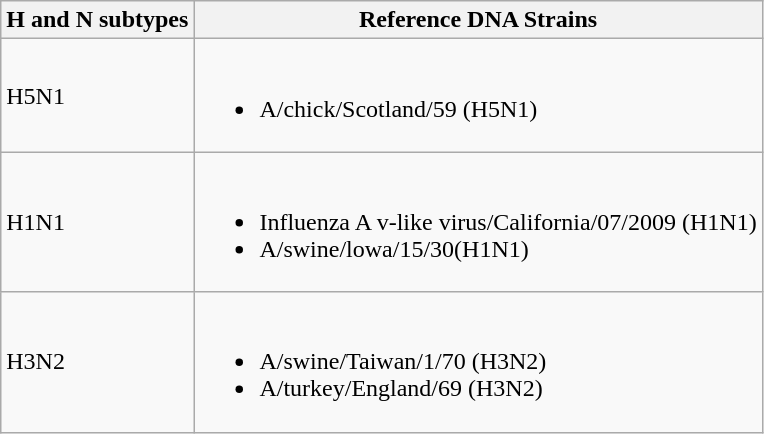<table class="wikitable">
<tr>
<th>H and N subtypes</th>
<th>Reference DNA Strains</th>
</tr>
<tr>
<td>H5N1</td>
<td><br><ul><li>A/chick/Scotland/59 (H5N1)</li></ul></td>
</tr>
<tr>
<td>H1N1</td>
<td><br><ul><li>Influenza A v-like virus/California/07/2009 (H1N1)</li><li>A/swine/lowa/15/30(H1N1)</li></ul></td>
</tr>
<tr>
<td>H3N2</td>
<td><br><ul><li>A/swine/Taiwan/1/70 (H3N2)</li><li>A/turkey/England/69 (H3N2)</li></ul></td>
</tr>
</table>
